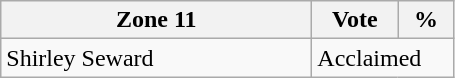<table class="wikitable">
<tr>
<th bgcolor="#DDDDFF" width="200px">Zone 11</th>
<th bgcolor="#DDDDFF" width="50px">Vote</th>
<th bgcolor="#DDDDFF" width="30px">%</th>
</tr>
<tr>
<td>Shirley Seward</td>
<td colspan="2">Acclaimed</td>
</tr>
</table>
